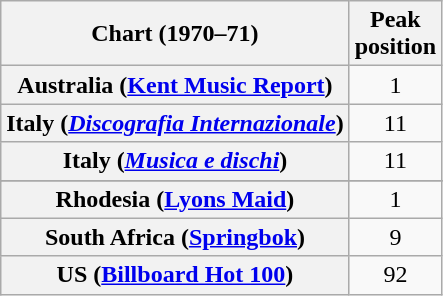<table class="wikitable sortable plainrowheaders" style="text-align:center">
<tr>
<th>Chart (1970–71)</th>
<th>Peak<br>position</th>
</tr>
<tr>
<th scope="row">Australia (<a href='#'>Kent Music Report</a>)</th>
<td>1</td>
</tr>
<tr>
<th scope="row">Italy (<em><a href='#'>Discografia Internazionale</a></em>)</th>
<td>11</td>
</tr>
<tr>
<th scope="row">Italy (<em><a href='#'>Musica e dischi</a></em>)</th>
<td>11</td>
</tr>
<tr>
</tr>
<tr>
</tr>
<tr>
<th scope="row">Rhodesia (<a href='#'>Lyons Maid</a>)</th>
<td>1</td>
</tr>
<tr>
<th scope="row">South Africa (<a href='#'>Springbok</a>)</th>
<td>9</td>
</tr>
<tr>
<th scope="row">US (<a href='#'>Billboard Hot 100</a>)</th>
<td>92</td>
</tr>
</table>
